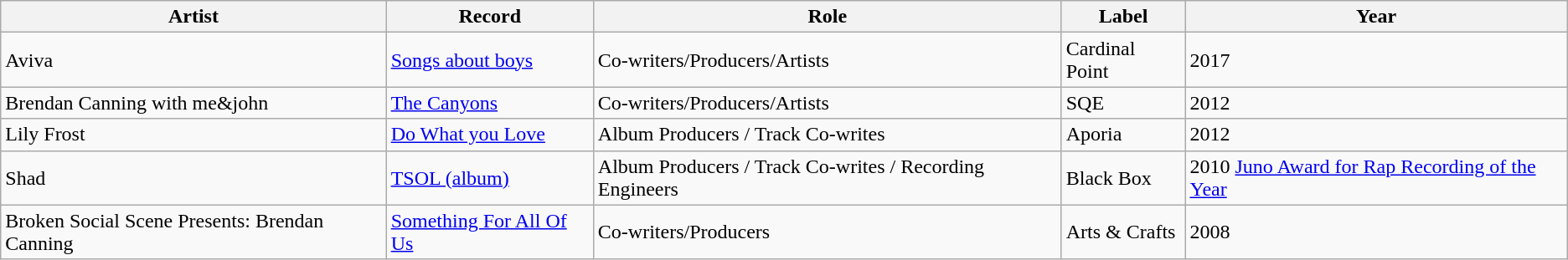<table class="wikitable">
<tr>
<th>Artist</th>
<th>Record</th>
<th>Role</th>
<th>Label</th>
<th>Year</th>
</tr>
<tr>
<td>Aviva</td>
<td><a href='#'>Songs about boys</a></td>
<td>Co-writers/Producers/Artists</td>
<td>Cardinal Point</td>
<td>2017</td>
</tr>
<tr>
<td>Brendan Canning with me&john</td>
<td><a href='#'>The Canyons</a></td>
<td>Co-writers/Producers/Artists</td>
<td>SQE</td>
<td>2012</td>
</tr>
<tr>
<td>Lily Frost</td>
<td><a href='#'>Do What you Love</a></td>
<td>Album Producers / Track Co-writes</td>
<td>Aporia</td>
<td>2012</td>
</tr>
<tr>
<td>Shad</td>
<td><a href='#'>TSOL (album)</a></td>
<td>Album Producers / Track Co-writes / Recording Engineers</td>
<td>Black Box</td>
<td>2010 <a href='#'>Juno Award for Rap Recording of the Year</a></td>
</tr>
<tr>
<td>Broken Social Scene Presents: Brendan Canning</td>
<td><a href='#'>Something For All Of Us</a></td>
<td>Co-writers/Producers</td>
<td>Arts & Crafts</td>
<td>2008</td>
</tr>
</table>
